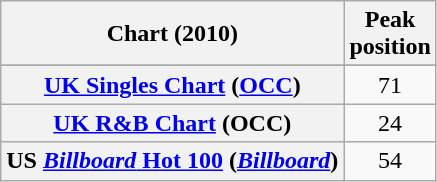<table class="wikitable plainrowheaders sortable" style="text-align:center">
<tr>
<th scope="col">Chart (2010)</th>
<th scope="col">Peak<br>position</th>
</tr>
<tr>
</tr>
<tr>
<th scope="row"><a href='#'>UK Singles Chart</a> (<a href='#'>OCC</a>)</th>
<td>71</td>
</tr>
<tr>
<th scope="row"><a href='#'>UK R&B Chart</a> (OCC)</th>
<td>24</td>
</tr>
<tr>
<th scope="row">US <a href='#'><em>Billboard</em> Hot 100</a> (<em><a href='#'>Billboard</a></em>)</th>
<td>54</td>
</tr>
</table>
